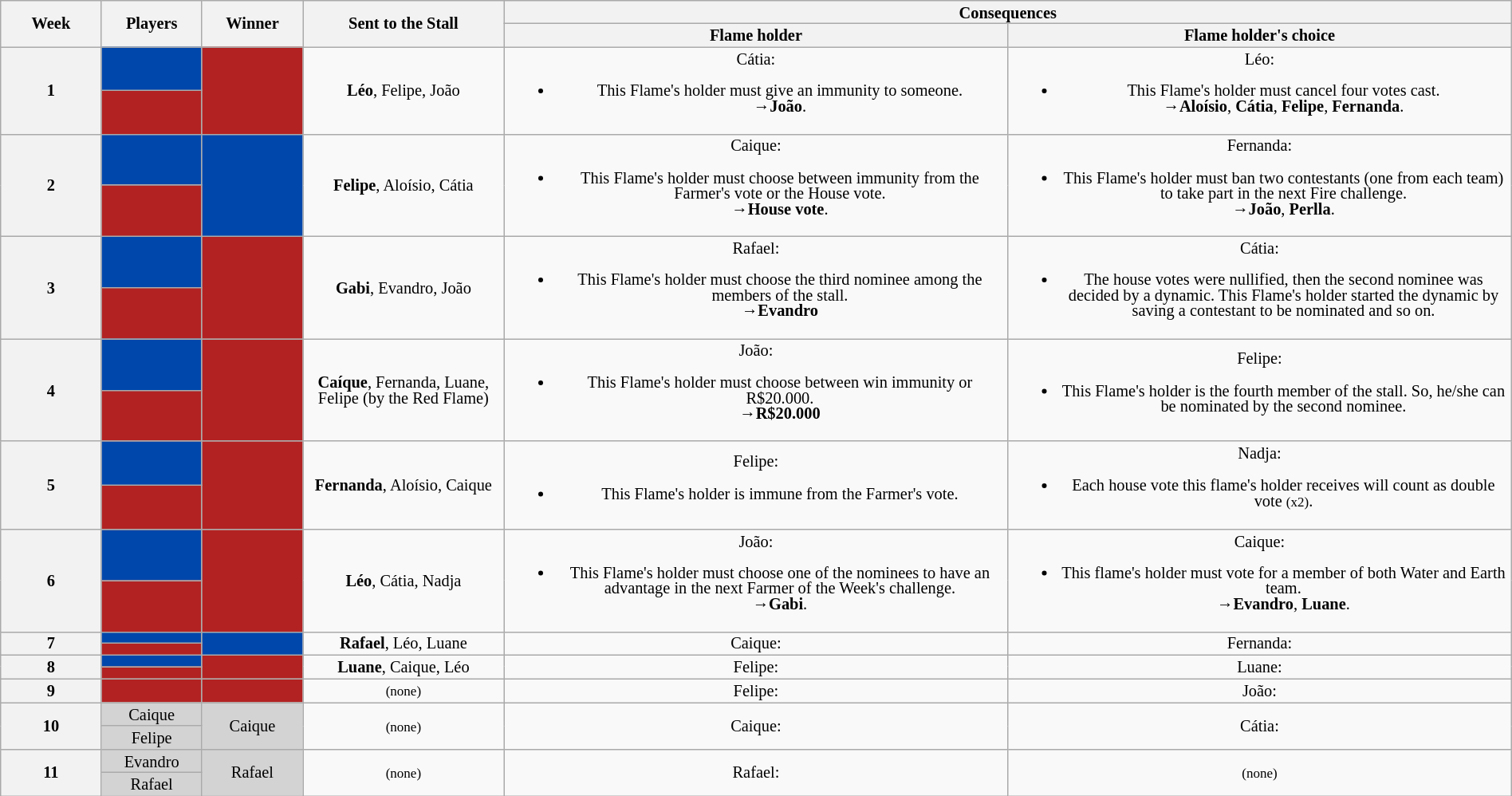<table class="wikitable" style="text-align:center; font-size:85%; width:100%; line-height:13px;">
<tr>
<th width="05%" rowspan=2>Week</th>
<th width="05%" rowspan=2>Players</th>
<th width="05%" rowspan=2>Winner</th>
<th width="10%" rowspan=2>Sent to the Stall</th>
<th width="40%" colspan=2>Consequences</th>
</tr>
<tr>
<th width="20%">Flame holder</th>
<th width="20%">Flame holder's choice</th>
</tr>
<tr>
<th rowspan=2>1</th>
<td bgcolor=0047AB rowspan=1></td>
<td bgcolor=B22222 rowspan=2></td>
<td rowspan=2><strong>Léo</strong>, Felipe, João</td>
<td rowspan=2 width="25%">Cátia:<br><ul><li> This Flame's holder must give an immunity to someone.<br>→<strong>João</strong>.</li></ul></td>
<td rowspan=2 width="25%">Léo:<br><ul><li> This Flame's holder must cancel four votes cast.<br>→<strong>Aloísio</strong>, <strong>Cátia</strong>, <strong>Felipe</strong>, <strong>Fernanda</strong>.</li></ul></td>
</tr>
<tr>
<td bgcolor=B22222 rowspan=1></td>
</tr>
<tr>
<th rowspan=2>2</th>
<td bgcolor=0047AB rowspan=1></td>
<td bgcolor=0047AB rowspan=2></td>
<td rowspan=2><strong>Felipe</strong>, Aloísio, Cátia</td>
<td rowspan=2>Caique:<br><ul><li> This Flame's holder must choose between immunity from the Farmer's vote or the House vote.<br>→<strong>House vote</strong>.</li></ul></td>
<td rowspan=2>Fernanda:<br><ul><li> This Flame's holder must ban two contestants (one from each team) to take part in the next Fire challenge.<br>→<strong>João</strong>, <strong>Perlla</strong>.</li></ul></td>
</tr>
<tr>
<td bgcolor=B22222 rowspan=1></td>
</tr>
<tr>
<th rowspan=2>3</th>
<td bgcolor=0047AB rowspan=1></td>
<td bgcolor=B22222 rowspan=2></td>
<td rowspan=2><strong>Gabi</strong>, Evandro, João</td>
<td rowspan=2>Rafael:<br><ul><li> This Flame's holder must choose the third nominee among the members of the stall.<br>→<strong>Evandro</strong></li></ul></td>
<td rowspan=2>Cátia:<br><ul><li> The house votes were nullified, then the second nominee was decided by a dynamic. This Flame's holder started the dynamic by saving a contestant to be nominated and so on.</li></ul></td>
</tr>
<tr>
<td bgcolor=B22222 rowspan=1></td>
</tr>
<tr>
<th rowspan=2>4</th>
<td bgcolor=0047AB rowspan=1></td>
<td bgcolor=B22222 rowspan=2></td>
<td rowspan=2><strong>Caíque</strong>, Fernanda, Luane, Felipe (by the Red Flame)</td>
<td rowspan=2>João:<br><ul><li> This Flame's holder must choose between win immunity or R$20.000.<br>→<strong>R$20.000</strong></li></ul></td>
<td rowspan=2>Felipe:<br><ul><li> This Flame's holder is the fourth member of the stall. So, he/she can be nominated by the second nominee.</li></ul></td>
</tr>
<tr>
<td bgcolor=B22222 rowspan=1></td>
</tr>
<tr>
<th rowspan=2>5</th>
<td bgcolor=0047AB></td>
<td bgcolor=B22222 rowspan=2></td>
<td rowspan=2><strong>Fernanda</strong>, Aloísio, Caique</td>
<td rowspan=2>Felipe:<br><ul><li> This Flame's holder is immune from the Farmer's vote.</li></ul></td>
<td rowspan=2>Nadja:<br><ul><li> Each house vote this flame's holder receives will count as double vote <small>(x2)</small>.</li></ul></td>
</tr>
<tr>
<td bgcolor=B22222></td>
</tr>
<tr>
<th rowspan=2>6</th>
<td bgcolor=0047AB></td>
<td bgcolor=B22222 rowspan=2></td>
<td rowspan=2><strong>Léo</strong>, Cátia, Nadja</td>
<td rowspan=2>João:<br><ul><li> This Flame's holder must choose one of the nominees to have an advantage in the next Farmer of the Week's challenge.<br>→<strong>Gabi</strong>.</li></ul></td>
<td rowspan=2>Caique:<br><ul><li> This flame's holder must vote for a member of both Water and Earth team.<br>→<strong>Evandro</strong>, <strong>Luane</strong>.</li></ul></td>
</tr>
<tr>
<td bgcolor=B22222></td>
</tr>
<tr>
<th rowspan=2>7</th>
<td bgcolor=0047AB></td>
<td bgcolor=0047AB rowspan=2></td>
<td rowspan=2><strong>Rafael</strong>, Léo, Luane</td>
<td rowspan=2>Caique:</td>
<td rowspan=2>Fernanda:</td>
</tr>
<tr>
<td bgcolor=B22222></td>
</tr>
<tr>
<th rowspan=2>8</th>
<td bgcolor=0047AB></td>
<td bgcolor=B22222 rowspan=2></td>
<td rowspan=2><strong>Luane</strong>, Caique, Léo</td>
<td rowspan=2>Felipe:</td>
<td rowspan=2>Luane:</td>
</tr>
<tr>
<td bgcolor=B22222></td>
</tr>
<tr>
<th rowspan=1>9</th>
<td bgcolor=B22222 rowspan=1></td>
<td bgcolor=B22222 rowspan=1></td>
<td rowspan=1><small>(none)</small></td>
<td rowspan=1>Felipe:</td>
<td rowspan=1>João:</td>
</tr>
<tr>
<th rowspan=2>10</th>
<td bgcolor=lightgray rowspan=1><div>Caique</div></td>
<td bgcolor=lightgray rowspan=2><div>Caique</div></td>
<td rowspan=2><small>(none)</small></td>
<td rowspan=2>Caique:</td>
<td rowspan=2>Cátia:</td>
</tr>
<tr>
<td bgcolor=lightgray rowspan=1><div>Felipe</div></td>
</tr>
<tr>
<th rowspan=2>11</th>
<td bgcolor=lightgray rowspan=1><div>Evandro</div></td>
<td bgcolor=lightgray rowspan=2><div>Rafael</div></td>
<td rowspan=2><small>(none)</small></td>
<td rowspan=2>Rafael:</td>
<td rowspan=2><small>(none)</small></td>
</tr>
<tr>
<td bgcolor=lightgray rowspan=1><div>Rafael</div></td>
</tr>
</table>
